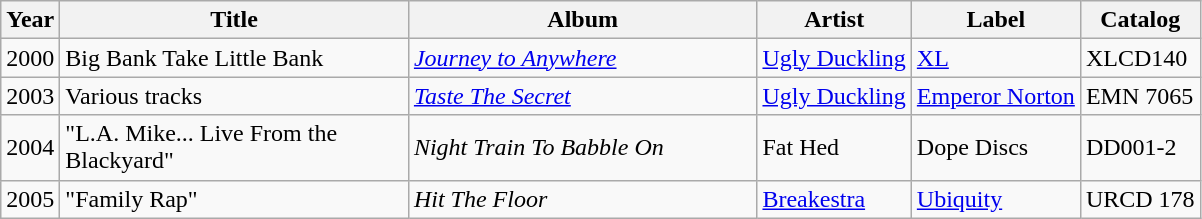<table class="wikitable">
<tr>
<th>Year</th>
<th width="225">Title</th>
<th width="225">Album</th>
<th>Artist</th>
<th>Label</th>
<th>Catalog</th>
</tr>
<tr>
<td>2000</td>
<td>Big Bank Take Little Bank</td>
<td><em><a href='#'>Journey to Anywhere</a></em></td>
<td><a href='#'>Ugly Duckling</a></td>
<td><a href='#'>XL</a></td>
<td>XLCD140</td>
</tr>
<tr>
<td>2003</td>
<td>Various tracks</td>
<td><em><a href='#'>Taste The Secret</a></em></td>
<td><a href='#'>Ugly Duckling</a></td>
<td><a href='#'>Emperor Norton</a></td>
<td>EMN 7065</td>
</tr>
<tr>
<td>2004</td>
<td>"L.A. Mike... Live From the Blackyard"</td>
<td><em>Night Train To Babble On</em></td>
<td>Fat Hed</td>
<td>Dope Discs</td>
<td>DD001-2</td>
</tr>
<tr>
<td>2005</td>
<td>"Family Rap"</td>
<td><em>Hit The Floor</em></td>
<td><a href='#'>Breakestra</a></td>
<td><a href='#'>Ubiquity</a></td>
<td>URCD 178</td>
</tr>
</table>
